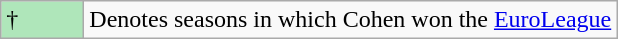<table class="wikitable">
<tr>
<td style="background:#AFE6BA; width:3em;">†</td>
<td>Denotes seasons in which Cohen won the <a href='#'>EuroLeague</a></td>
</tr>
</table>
